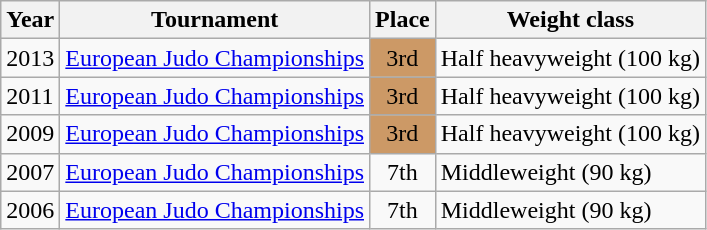<table class=wikitable>
<tr>
<th>Year</th>
<th>Tournament</th>
<th>Place</th>
<th>Weight class</th>
</tr>
<tr>
<td>2013</td>
<td><a href='#'>European Judo Championships</a></td>
<td bgcolor="cc9966" align="center">3rd</td>
<td>Half heavyweight (100 kg)</td>
</tr>
<tr>
<td>2011</td>
<td><a href='#'>European Judo Championships</a></td>
<td bgcolor="cc9966" align="center">3rd</td>
<td>Half heavyweight (100 kg)</td>
</tr>
<tr>
<td>2009</td>
<td><a href='#'>European Judo Championships</a></td>
<td bgcolor="cc9966" align="center">3rd</td>
<td>Half heavyweight (100 kg)</td>
</tr>
<tr>
<td>2007</td>
<td><a href='#'>European Judo Championships</a></td>
<td align="center">7th</td>
<td>Middleweight (90 kg)</td>
</tr>
<tr>
<td>2006</td>
<td><a href='#'>European Judo Championships</a></td>
<td align="center">7th</td>
<td>Middleweight (90 kg)</td>
</tr>
</table>
